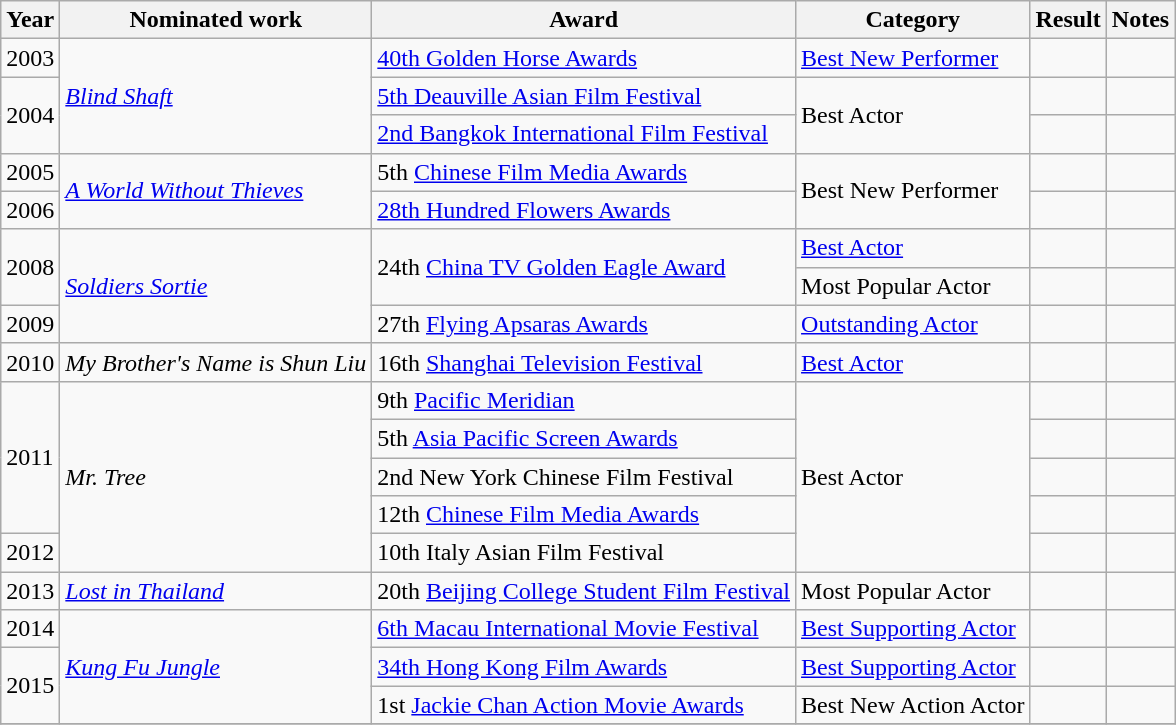<table class="wikitable">
<tr>
<th>Year</th>
<th>Nominated work</th>
<th>Award</th>
<th>Category</th>
<th>Result</th>
<th>Notes</th>
</tr>
<tr>
<td>2003</td>
<td rowspan="3"><em><a href='#'>Blind Shaft</a></em></td>
<td><a href='#'>40th Golden Horse Awards</a></td>
<td><a href='#'>Best New Performer</a></td>
<td></td>
<td></td>
</tr>
<tr>
<td rowspan="2">2004</td>
<td><a href='#'>5th Deauville Asian Film Festival</a></td>
<td rowspan=2>Best Actor</td>
<td></td>
<td></td>
</tr>
<tr>
<td><a href='#'>2nd Bangkok International Film Festival</a></td>
<td></td>
<td></td>
</tr>
<tr>
<td>2005</td>
<td rowspan="2"><em><a href='#'>A World Without Thieves</a></em></td>
<td>5th <a href='#'>Chinese Film Media Awards</a></td>
<td rowspan=2>Best New Performer</td>
<td></td>
<td></td>
</tr>
<tr>
<td>2006</td>
<td><a href='#'>28th Hundred Flowers Awards</a></td>
<td></td>
<td></td>
</tr>
<tr>
<td rowspan="2">2008</td>
<td rowspan="3"><em><a href='#'>Soldiers Sortie</a></em></td>
<td rowspan=2>24th <a href='#'>China TV Golden Eagle Award</a></td>
<td><a href='#'>Best Actor</a></td>
<td></td>
<td></td>
</tr>
<tr>
<td>Most Popular Actor</td>
<td></td>
<td></td>
</tr>
<tr>
<td>2009</td>
<td>27th <a href='#'>Flying Apsaras Awards</a></td>
<td><a href='#'>Outstanding Actor</a></td>
<td></td>
<td></td>
</tr>
<tr>
<td rowspan="1">2010</td>
<td><em>My Brother's Name is Shun Liu</em></td>
<td>16th <a href='#'>Shanghai Television Festival</a></td>
<td><a href='#'>Best Actor</a></td>
<td></td>
<td></td>
</tr>
<tr>
<td rowspan="4">2011</td>
<td rowspan=5><em>Mr. Tree</em></td>
<td>9th <a href='#'>Pacific Meridian</a></td>
<td rowspan=5>Best Actor</td>
<td></td>
<td></td>
</tr>
<tr>
<td>5th <a href='#'>Asia Pacific Screen Awards</a></td>
<td></td>
<td></td>
</tr>
<tr>
<td>2nd New York Chinese Film Festival</td>
<td></td>
<td></td>
</tr>
<tr>
<td>12th <a href='#'>Chinese Film Media Awards</a></td>
<td></td>
<td></td>
</tr>
<tr>
<td>2012</td>
<td>10th Italy Asian Film Festival</td>
<td></td>
<td></td>
</tr>
<tr>
<td>2013</td>
<td><em><a href='#'>Lost in Thailand</a></em></td>
<td>20th <a href='#'>Beijing College Student Film Festival</a></td>
<td>Most Popular Actor</td>
<td></td>
<td></td>
</tr>
<tr>
<td>2014</td>
<td rowspan="3"><em><a href='#'>Kung Fu Jungle</a></em></td>
<td><a href='#'>6th Macau International Movie Festival</a></td>
<td><a href='#'>Best Supporting Actor</a></td>
<td></td>
<td></td>
</tr>
<tr>
<td rowspan="2">2015</td>
<td><a href='#'>34th Hong Kong Film Awards</a></td>
<td><a href='#'>Best Supporting Actor</a></td>
<td></td>
<td></td>
</tr>
<tr>
<td>1st <a href='#'>Jackie Chan Action Movie Awards</a></td>
<td>Best New Action Actor</td>
<td></td>
<td></td>
</tr>
<tr>
</tr>
</table>
